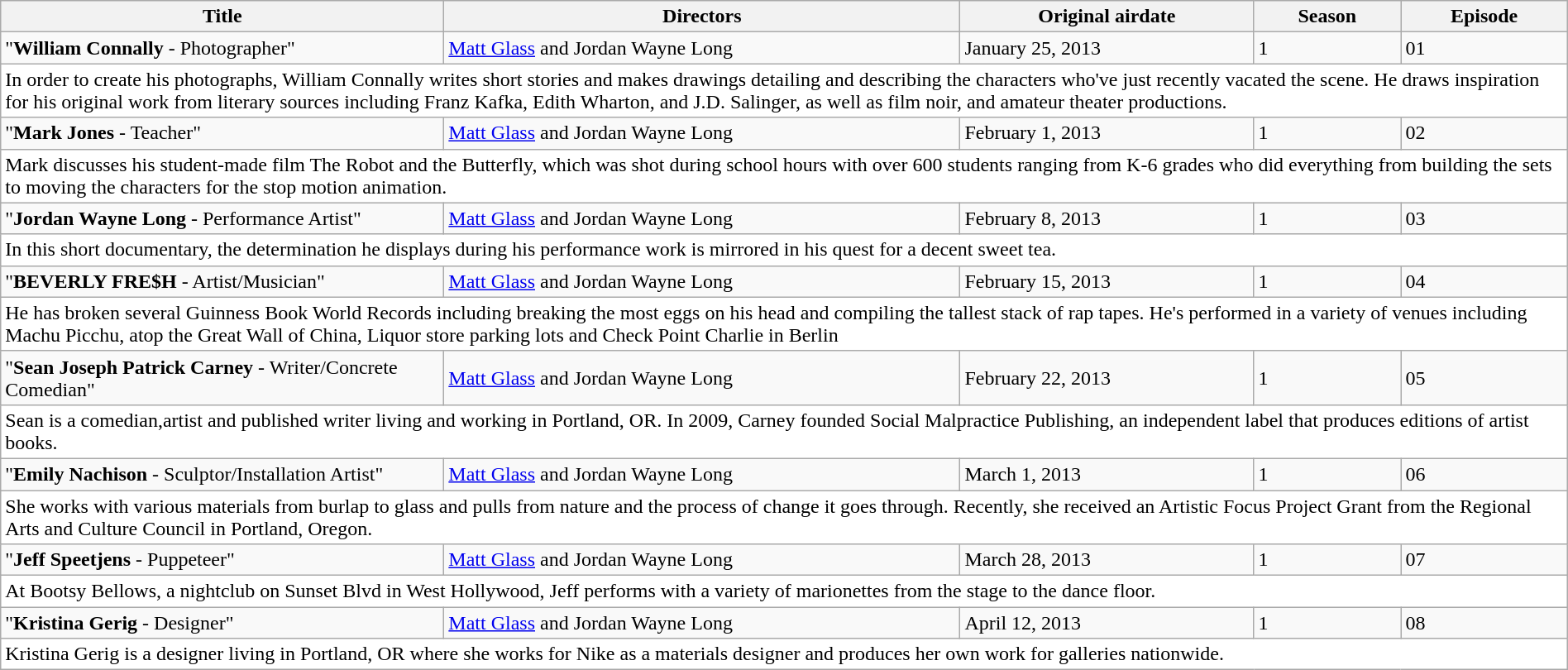<table class="wikitable" style="width:100%;">
<tr>
<th style="width:350px;">Title</th>
<th style="text-align:center;">Directors</th>
<th style="text-align:center;">Original airdate</th>
<th style="text-align:center;">Season</th>
<th>Episode</th>
</tr>
<tr>
<td>"<strong>William Connally</strong> - Photographer"</td>
<td><a href='#'>Matt Glass</a> and Jordan Wayne Long</td>
<td>January 25, 2013</td>
<td>1</td>
<td>01</td>
</tr>
<tr>
<td colspan="6" style="background:#fff;">In order to create his photographs, William Connally writes short stories and makes drawings detailing and describing the characters who've just recently vacated the scene. He draws inspiration for his original work from literary sources including Franz Kafka, Edith Wharton, and J.D. Salinger, as well as film noir, and amateur theater productions.</td>
</tr>
<tr>
<td>"<strong>Mark Jones</strong> - Teacher"</td>
<td><a href='#'>Matt Glass</a> and Jordan Wayne Long</td>
<td>February 1, 2013</td>
<td>1</td>
<td>02</td>
</tr>
<tr>
<td colspan="6" style="background:#fff;">Mark discusses his student-made film The Robot and the Butterfly, which was shot during school hours with over 600 students ranging from K-6 grades who did everything from building the sets to moving the characters for the stop motion animation.</td>
</tr>
<tr>
<td>"<strong>Jordan Wayne Long</strong> - Performance Artist"</td>
<td><a href='#'>Matt Glass</a> and Jordan Wayne Long</td>
<td>February 8, 2013</td>
<td>1</td>
<td>03</td>
</tr>
<tr>
<td colspan="6" style="background:#fff;">In this short documentary, the determination he displays during his performance work is mirrored in his quest for a decent sweet tea.</td>
</tr>
<tr>
<td>"<strong>BEVERLY FRE$H</strong> - Artist/Musician"</td>
<td><a href='#'>Matt Glass</a> and Jordan Wayne Long</td>
<td>February 15, 2013</td>
<td>1</td>
<td>04</td>
</tr>
<tr>
<td colspan="6" style="background:#fff;">He has broken several Guinness Book World Records including breaking the most eggs on his head and compiling the tallest stack of rap tapes. He's performed in a variety of venues including Machu Picchu, atop the Great Wall of China, Liquor store parking lots and Check Point Charlie in Berlin</td>
</tr>
<tr>
<td>"<strong>Sean Joseph Patrick Carney</strong> - Writer/Concrete Comedian"</td>
<td><a href='#'>Matt Glass</a> and Jordan Wayne Long</td>
<td>February 22, 2013</td>
<td>1</td>
<td>05</td>
</tr>
<tr>
<td colspan="6" style="background:#fff;">Sean is a comedian,artist and published writer living and working in Portland, OR. In 2009, Carney founded Social Malpractice Publishing, an independent label that produces editions of artist books.</td>
</tr>
<tr>
<td>"<strong>Emily Nachison</strong> - Sculptor/Installation Artist"</td>
<td><a href='#'>Matt Glass</a> and Jordan Wayne Long</td>
<td>March 1, 2013</td>
<td>1</td>
<td>06</td>
</tr>
<tr>
<td colspan="6" style="background:#fff;">She works with various materials from burlap to glass and pulls from nature and the process of change it goes through. Recently, she received an Artistic Focus Project Grant from the Regional Arts and Culture Council in Portland, Oregon.</td>
</tr>
<tr>
<td>"<strong>Jeff Speetjens</strong> - Puppeteer"</td>
<td><a href='#'>Matt Glass</a> and Jordan Wayne Long</td>
<td>March 28, 2013</td>
<td>1</td>
<td>07</td>
</tr>
<tr>
<td colspan="6" style="background:#fff;">At Bootsy Bellows, a nightclub on Sunset Blvd in West Hollywood, Jeff performs with a variety of marionettes from the stage to the dance floor.</td>
</tr>
<tr>
<td>"<strong>Kristina Gerig</strong> - Designer"</td>
<td><a href='#'>Matt Glass</a> and Jordan Wayne Long</td>
<td>April 12, 2013</td>
<td>1</td>
<td>08</td>
</tr>
<tr>
<td colspan="6" style="background:#fff;">Kristina Gerig is a designer living in Portland, OR where she works for Nike as a materials designer and produces her own work for galleries nationwide.</td>
</tr>
</table>
